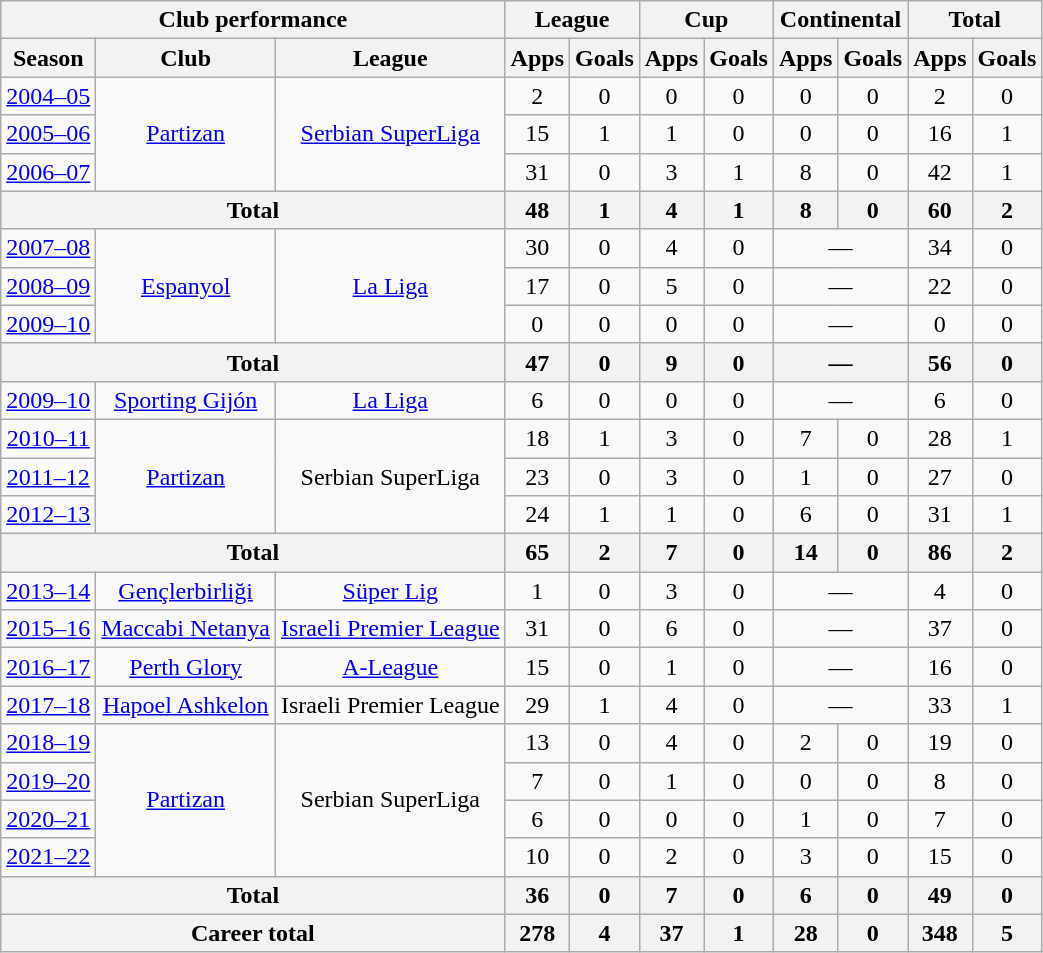<table class="wikitable" style="text-align:center">
<tr>
<th colspan=3>Club performance</th>
<th colspan=2>League</th>
<th colspan=2>Cup</th>
<th colspan=2>Continental</th>
<th colspan=2>Total</th>
</tr>
<tr>
<th>Season</th>
<th>Club</th>
<th>League</th>
<th>Apps</th>
<th>Goals</th>
<th>Apps</th>
<th>Goals</th>
<th>Apps</th>
<th>Goals</th>
<th>Apps</th>
<th>Goals</th>
</tr>
<tr>
<td><a href='#'>2004–05</a></td>
<td rowspan="3"><a href='#'>Partizan</a></td>
<td rowspan="3"><a href='#'>Serbian SuperLiga</a></td>
<td>2</td>
<td>0</td>
<td>0</td>
<td>0</td>
<td>0</td>
<td>0</td>
<td>2</td>
<td>0</td>
</tr>
<tr>
<td><a href='#'>2005–06</a></td>
<td>15</td>
<td>1</td>
<td>1</td>
<td>0</td>
<td>0</td>
<td>0</td>
<td>16</td>
<td>1</td>
</tr>
<tr>
<td><a href='#'>2006–07</a></td>
<td>31</td>
<td>0</td>
<td>3</td>
<td>1</td>
<td>8</td>
<td>0</td>
<td>42</td>
<td>1</td>
</tr>
<tr>
<th colspan="3">Total</th>
<th>48</th>
<th>1</th>
<th>4</th>
<th>1</th>
<th>8</th>
<th>0</th>
<th>60</th>
<th>2</th>
</tr>
<tr>
<td><a href='#'>2007–08</a></td>
<td rowspan="3"><a href='#'>Espanyol</a></td>
<td rowspan="3"><a href='#'>La Liga</a></td>
<td>30</td>
<td>0</td>
<td>4</td>
<td>0</td>
<td colspan="2">—</td>
<td>34</td>
<td>0</td>
</tr>
<tr>
<td><a href='#'>2008–09</a></td>
<td>17</td>
<td>0</td>
<td>5</td>
<td>0</td>
<td colspan="2">—</td>
<td>22</td>
<td>0</td>
</tr>
<tr>
<td><a href='#'>2009–10</a></td>
<td>0</td>
<td>0</td>
<td>0</td>
<td>0</td>
<td colspan="2">—</td>
<td>0</td>
<td>0</td>
</tr>
<tr>
<th colspan="3">Total</th>
<th>47</th>
<th>0</th>
<th>9</th>
<th>0</th>
<th colspan="2">—</th>
<th>56</th>
<th>0</th>
</tr>
<tr>
<td><a href='#'>2009–10</a></td>
<td><a href='#'>Sporting Gijón</a></td>
<td><a href='#'>La Liga</a></td>
<td>6</td>
<td>0</td>
<td>0</td>
<td>0</td>
<td colspan="2">—</td>
<td>6</td>
<td>0</td>
</tr>
<tr>
<td><a href='#'>2010–11</a></td>
<td rowspan="3"><a href='#'>Partizan</a></td>
<td rowspan="3">Serbian SuperLiga</td>
<td>18</td>
<td>1</td>
<td>3</td>
<td>0</td>
<td>7</td>
<td>0</td>
<td>28</td>
<td>1</td>
</tr>
<tr>
<td><a href='#'>2011–12</a></td>
<td>23</td>
<td>0</td>
<td>3</td>
<td>0</td>
<td>1</td>
<td>0</td>
<td>27</td>
<td>0</td>
</tr>
<tr>
<td><a href='#'>2012–13</a></td>
<td>24</td>
<td>1</td>
<td>1</td>
<td>0</td>
<td>6</td>
<td>0</td>
<td>31</td>
<td>1</td>
</tr>
<tr>
<th colspan="3">Total</th>
<th>65</th>
<th>2</th>
<th>7</th>
<th>0</th>
<th>14</th>
<th>0</th>
<th>86</th>
<th>2</th>
</tr>
<tr>
<td><a href='#'>2013–14</a></td>
<td><a href='#'>Gençlerbirliği</a></td>
<td><a href='#'>Süper Lig</a></td>
<td>1</td>
<td>0</td>
<td>3</td>
<td>0</td>
<td colspan="2">––</td>
<td>4</td>
<td>0</td>
</tr>
<tr>
<td><a href='#'>2015–16</a></td>
<td><a href='#'>Maccabi Netanya</a></td>
<td><a href='#'>Israeli Premier League</a></td>
<td>31</td>
<td>0</td>
<td>6</td>
<td>0</td>
<td colspan="2">—</td>
<td>37</td>
<td>0</td>
</tr>
<tr>
<td><a href='#'>2016–17</a></td>
<td><a href='#'>Perth Glory</a></td>
<td><a href='#'>A-League</a></td>
<td>15</td>
<td>0</td>
<td>1</td>
<td>0</td>
<td colspan="2">—</td>
<td>16</td>
<td>0</td>
</tr>
<tr>
<td><a href='#'>2017–18</a></td>
<td><a href='#'>Hapoel Ashkelon</a></td>
<td>Israeli Premier League</td>
<td>29</td>
<td>1</td>
<td>4</td>
<td>0</td>
<td colspan="2">—</td>
<td>33</td>
<td>1</td>
</tr>
<tr>
<td><a href='#'>2018–19</a></td>
<td rowspan="4"><a href='#'>Partizan</a></td>
<td rowspan="4">Serbian SuperLiga</td>
<td>13</td>
<td>0</td>
<td>4</td>
<td>0</td>
<td>2</td>
<td>0</td>
<td>19</td>
<td>0</td>
</tr>
<tr>
<td><a href='#'>2019–20</a></td>
<td>7</td>
<td>0</td>
<td>1</td>
<td>0</td>
<td>0</td>
<td>0</td>
<td>8</td>
<td>0</td>
</tr>
<tr>
<td><a href='#'>2020–21</a></td>
<td>6</td>
<td>0</td>
<td>0</td>
<td>0</td>
<td>1</td>
<td>0</td>
<td>7</td>
<td>0</td>
</tr>
<tr>
<td><a href='#'>2021–22</a></td>
<td>10</td>
<td>0</td>
<td>2</td>
<td>0</td>
<td>3</td>
<td>0</td>
<td>15</td>
<td>0</td>
</tr>
<tr>
<th colspan="3">Total</th>
<th>36</th>
<th>0</th>
<th>7</th>
<th>0</th>
<th>6</th>
<th>0</th>
<th>49</th>
<th>0</th>
</tr>
<tr>
<th colspan=3>Career total</th>
<th>278</th>
<th>4</th>
<th>37</th>
<th>1</th>
<th>28</th>
<th>0</th>
<th>348</th>
<th>5</th>
</tr>
</table>
